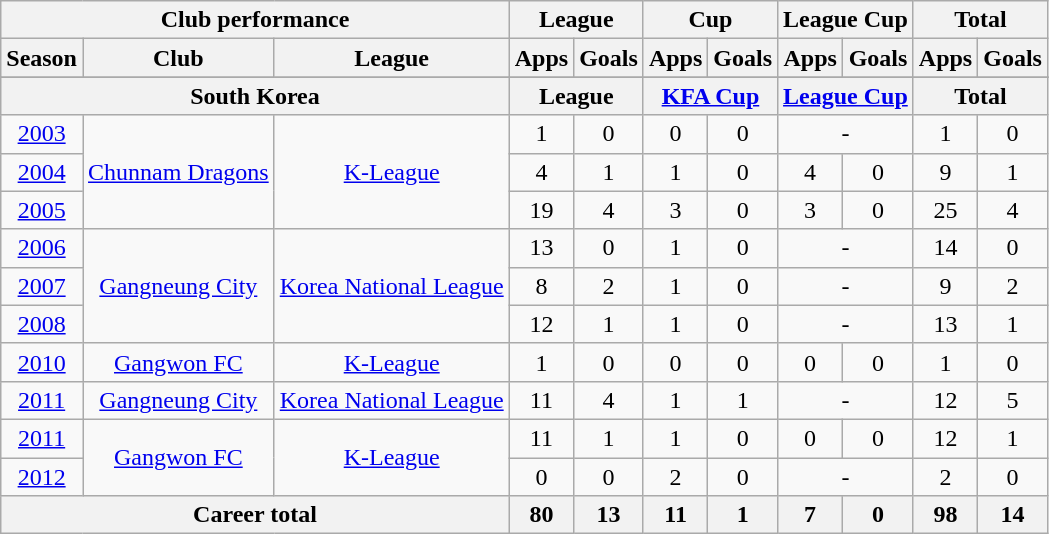<table class="wikitable" style="text-align:center">
<tr>
<th colspan=3>Club performance</th>
<th colspan=2>League</th>
<th colspan=2>Cup</th>
<th colspan=2>League Cup</th>
<th colspan=2>Total</th>
</tr>
<tr>
<th>Season</th>
<th>Club</th>
<th>League</th>
<th>Apps</th>
<th>Goals</th>
<th>Apps</th>
<th>Goals</th>
<th>Apps</th>
<th>Goals</th>
<th>Apps</th>
<th>Goals</th>
</tr>
<tr>
</tr>
<tr>
<th colspan=3>South Korea</th>
<th colspan=2>League</th>
<th colspan=2><a href='#'>KFA Cup</a></th>
<th colspan=2><a href='#'>League Cup</a></th>
<th colspan=2>Total</th>
</tr>
<tr>
<td><a href='#'>2003</a></td>
<td rowspan=3><a href='#'>Chunnam Dragons</a></td>
<td rowspan=3><a href='#'>K-League</a></td>
<td>1</td>
<td>0</td>
<td>0</td>
<td>0</td>
<td colspan=2>-</td>
<td>1</td>
<td>0</td>
</tr>
<tr>
<td><a href='#'>2004</a></td>
<td>4</td>
<td>1</td>
<td>1</td>
<td>0</td>
<td>4</td>
<td>0</td>
<td>9</td>
<td>1</td>
</tr>
<tr>
<td><a href='#'>2005</a></td>
<td>19</td>
<td>4</td>
<td>3</td>
<td>0</td>
<td>3</td>
<td>0</td>
<td>25</td>
<td>4</td>
</tr>
<tr>
<td><a href='#'>2006</a></td>
<td rowspan=3><a href='#'>Gangneung City</a></td>
<td rowspan=3><a href='#'>Korea National League</a></td>
<td>13</td>
<td>0</td>
<td>1</td>
<td>0</td>
<td colspan=2>-</td>
<td>14</td>
<td>0</td>
</tr>
<tr>
<td><a href='#'>2007</a></td>
<td>8</td>
<td>2</td>
<td>1</td>
<td>0</td>
<td colspan=2>-</td>
<td>9</td>
<td>2</td>
</tr>
<tr>
<td><a href='#'>2008</a></td>
<td>12</td>
<td>1</td>
<td>1</td>
<td>0</td>
<td colspan=2>-</td>
<td>13</td>
<td>1</td>
</tr>
<tr>
<td><a href='#'>2010</a></td>
<td rowspan=1><a href='#'>Gangwon FC</a></td>
<td rowspan=1><a href='#'>K-League</a></td>
<td>1</td>
<td>0</td>
<td>0</td>
<td>0</td>
<td>0</td>
<td>0</td>
<td>1</td>
<td>0</td>
</tr>
<tr>
<td><a href='#'>2011</a></td>
<td rowspan=1><a href='#'>Gangneung City</a></td>
<td rowspan=1><a href='#'>Korea National League</a></td>
<td>11</td>
<td>4</td>
<td>1</td>
<td>1</td>
<td colspan=2>-</td>
<td>12</td>
<td>5</td>
</tr>
<tr>
<td><a href='#'>2011</a></td>
<td rowspan=2><a href='#'>Gangwon FC</a></td>
<td rowspan=2><a href='#'>K-League</a></td>
<td>11</td>
<td>1</td>
<td>1</td>
<td>0</td>
<td>0</td>
<td>0</td>
<td>12</td>
<td>1</td>
</tr>
<tr>
<td><a href='#'>2012</a></td>
<td>0</td>
<td>0</td>
<td>2</td>
<td>0</td>
<td colspan=2>-</td>
<td>2</td>
<td>0</td>
</tr>
<tr>
<th colspan=3>Career total</th>
<th>80</th>
<th>13</th>
<th>11</th>
<th>1</th>
<th>7</th>
<th>0</th>
<th>98</th>
<th>14</th>
</tr>
</table>
